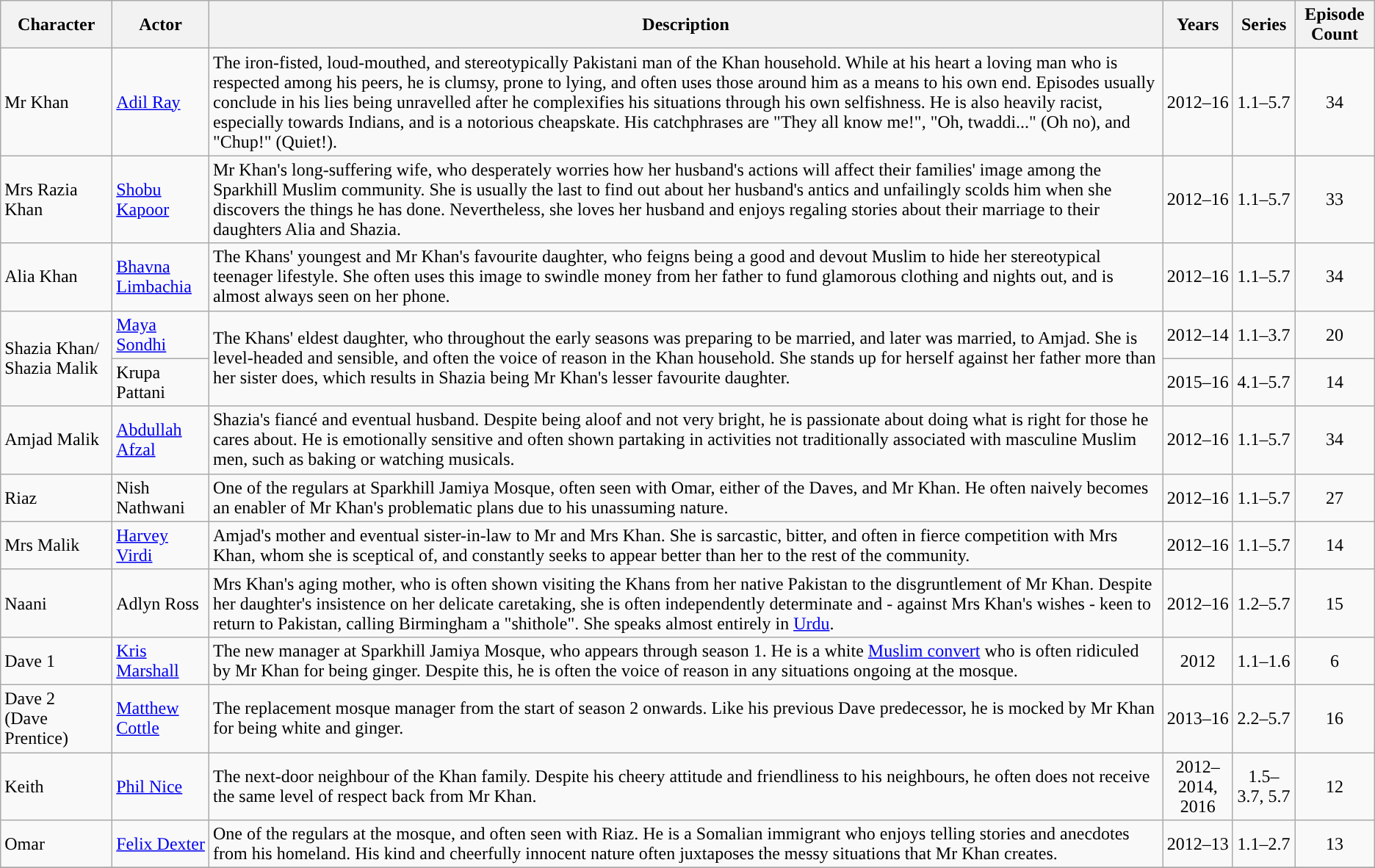<table class="wikitable sortable">
<tr>
<th>Character</th>
<th>Actor</th>
<th>Description</th>
<th>Years</th>
<th>Series</th>
<th>Episode Count</th>
</tr>
<tr>
<td style="text-align:left">Mr Khan</td>
<td style="text-align:left"><a href='#'>Adil Ray</a></td>
<td style="text-align:left">The iron-fisted, loud-mouthed, and stereotypically Pakistani man of the Khan household. While at his heart a loving man who is respected among his peers, he is clumsy, prone to lying, and often uses those around him as a means to his own end. Episodes usually conclude in his lies being unravelled after he complexifies his situations through his own selfishness. He is also heavily racist, especially towards Indians, and is a notorious cheapskate. His catchphrases are "They all know me!", "Oh, twaddi..." (Oh no), and "Chup!" (Quiet!).</td>
<td style="text-align:center">2012–16</td>
<td style="text-align:center">1.1–5.7</td>
<td style="text-align:center">34</td>
</tr>
<tr>
<td style="text-align:left">Mrs Razia Khan</td>
<td style="text-align:left"><a href='#'>Shobu Kapoor</a></td>
<td style="text-align:left">Mr Khan's long-suffering wife, who desperately worries how her husband's actions will affect their families' image among the Sparkhill Muslim community. She is usually the last to find out about her husband's antics and unfailingly scolds him when she discovers the things he has done. Nevertheless, she loves her husband and enjoys regaling stories about their marriage to their daughters Alia and Shazia.</td>
<td style="text-align:center">2012–16</td>
<td style="text-align:center">1.1–5.7</td>
<td style="text-align:center">33</td>
</tr>
<tr>
<td style="text-align:left">Alia Khan</td>
<td style="text-align:left"><a href='#'>Bhavna Limbachia</a></td>
<td style="text-align:left">The Khans' youngest and Mr Khan's favourite daughter, who feigns being a good and devout Muslim to hide her stereotypical teenager lifestyle. She often uses this image to swindle money from her father to fund glamorous clothing and nights out, and is almost always seen on her phone.</td>
<td style="text-align:center">2012–16</td>
<td style="text-align:center">1.1–5.7</td>
<td style="text-align:center">34</td>
</tr>
<tr>
<td rowspan =2 style="text-align:left">Shazia Khan/ Shazia Malik</td>
<td><a href='#'>Maya Sondhi</a></td>
<td rowspan =2 style="text-align:left">The Khans' eldest daughter, who throughout the early seasons was preparing to be married, and later was married, to Amjad. She is level-headed and sensible, and often the voice of reason in the Khan household. She stands up for herself against her father more than her sister does, which results in Shazia being Mr Khan's lesser favourite daughter.</td>
<td style="text-align:center">2012–14</td>
<td style="text-align:center">1.1–3.7</td>
<td style="text-align:center">20</td>
</tr>
<tr>
<td>Krupa Pattani</td>
<td style="text-align:center">2015–16</td>
<td style="text-align:center">4.1–5.7</td>
<td style="text-align:center">14</td>
</tr>
<tr>
<td style="text-align:left">Amjad Malik</td>
<td style="text-align:left"><a href='#'>Abdullah Afzal</a></td>
<td style="text-align:left">Shazia's fiancé and eventual husband. Despite being aloof and not very bright, he is passionate about doing what is right for those he cares about. He is emotionally sensitive and often shown partaking in activities not traditionally associated with masculine Muslim men, such as baking or watching musicals.</td>
<td style="text-align:center">2012–16</td>
<td style="text-align:center">1.1–5.7</td>
<td style="text-align:center">34</td>
</tr>
<tr>
<td style="text-align:left">Riaz</td>
<td style="text-align:left">Nish Nathwani</td>
<td style="text-align:left">One of the regulars at Sparkhill Jamiya Mosque, often seen with Omar, either of the Daves, and Mr Khan. He often naively becomes an enabler of Mr Khan's problematic plans due to his unassuming nature.</td>
<td style="text-align:center">2012–16</td>
<td style="text-align:center">1.1–5.7</td>
<td style="text-align:center">27</td>
</tr>
<tr>
<td style="text-align:left">Mrs Malik</td>
<td style="text-align:left"><a href='#'>Harvey Virdi</a></td>
<td style="text-align:left">Amjad's mother and eventual sister-in-law to Mr and Mrs Khan. She is sarcastic, bitter, and often in fierce competition with Mrs Khan, whom she is sceptical of, and constantly seeks to appear better than her to the rest of the community.</td>
<td style="text-align:center">2012–16</td>
<td style="text-align:center">1.1–5.7</td>
<td style="text-align:center">14</td>
</tr>
<tr>
<td style="text-align:left">Naani</td>
<td style="text-align:left">Adlyn Ross</td>
<td style="text-align:left">Mrs Khan's aging mother, who is often shown visiting the Khans from her native Pakistan to the disgruntlement of Mr Khan. Despite her daughter's insistence on her delicate caretaking, she is often independently determinate and - against Mrs Khan's wishes - keen to return to Pakistan, calling Birmingham a "shithole". She speaks almost entirely in <a href='#'>Urdu</a>.</td>
<td style="text-align:center">2012–16</td>
<td style="text-align:center">1.2–5.7</td>
<td style="text-align:center">15</td>
</tr>
<tr>
<td style="text-algin:center">Dave 1</td>
<td style="text-align:left"><a href='#'>Kris Marshall</a></td>
<td style="text-align:left">The new manager at Sparkhill Jamiya Mosque, who appears through season 1. He is a white <a href='#'>Muslim convert</a> who is often ridiculed by Mr Khan for being ginger. Despite this, he is often the voice of reason in any situations ongoing at the mosque.</td>
<td style="text-align:center">2012</td>
<td style="text-align:center">1.1–1.6</td>
<td style="text-align:center">6</td>
</tr>
<tr>
<td style="text-algin:center">Dave 2<br>(Dave Prentice)</td>
<td style="text-align:left"><a href='#'>Matthew Cottle</a></td>
<td style="text-align:left">The replacement mosque manager from the start of season 2 onwards. Like his previous Dave predecessor, he is mocked by Mr Khan for being white and ginger.</td>
<td style="text-align:center">2013–16</td>
<td style="text-align:center">2.2–5.7</td>
<td style="text-align:center">16</td>
</tr>
<tr>
<td style="text-align:left">Keith</td>
<td style="text-align:left"><a href='#'>Phil Nice</a></td>
<td style="text-align:left">The next-door neighbour of the Khan family. Despite his cheery attitude and friendliness to his neighbours, he often does not receive the same level of respect back from Mr Khan.</td>
<td style="text-align:center">2012–2014, 2016</td>
<td style="text-align:center">1.5–3.7, 5.7</td>
<td style="text-align:center">12</td>
</tr>
<tr>
<td style="text-align:left">Omar</td>
<td style="text-align:left"><a href='#'>Felix Dexter</a></td>
<td style="text-align:left">One of the regulars at the mosque, and often seen with Riaz. He is a Somalian immigrant who enjoys telling stories and anecdotes from his homeland. His kind and cheerfully innocent nature often juxtaposes the messy situations that Mr Khan creates.</td>
<td style="text-align:center">2012–13</td>
<td style="text-align:center">1.1–2.7</td>
<td style="text-align:center">13</td>
</tr>
<tr>
</tr>
</table>
